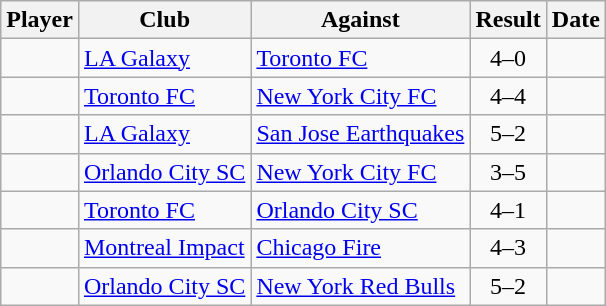<table class="wikitable">
<tr>
<th>Player</th>
<th>Club</th>
<th>Against</th>
<th style="text-align:center">Result</th>
<th>Date</th>
</tr>
<tr>
<td> </td>
<td><a href='#'>LA Galaxy</a></td>
<td><a href='#'>Toronto FC</a></td>
<td style="text-align:center;">4–0</td>
<td></td>
</tr>
<tr>
<td> </td>
<td><a href='#'>Toronto FC</a></td>
<td><a href='#'>New York City FC</a></td>
<td style="text-align:center;">4–4</td>
<td></td>
</tr>
<tr>
<td> </td>
<td><a href='#'>LA Galaxy</a></td>
<td><a href='#'>San Jose Earthquakes</a></td>
<td style="text-align:center;">5–2</td>
<td></td>
</tr>
<tr>
<td> </td>
<td><a href='#'>Orlando City SC</a></td>
<td><a href='#'>New York City FC</a></td>
<td style="text-align:center;">3–5</td>
<td></td>
</tr>
<tr>
<td> </td>
<td><a href='#'>Toronto FC</a></td>
<td><a href='#'>Orlando City SC</a></td>
<td style="text-align:center;">4–1</td>
<td></td>
</tr>
<tr>
<td> </td>
<td><a href='#'>Montreal Impact</a></td>
<td><a href='#'>Chicago Fire</a></td>
<td style="text-align:center;">4–3</td>
<td></td>
</tr>
<tr>
<td> </td>
<td><a href='#'>Orlando City SC</a></td>
<td><a href='#'>New York Red Bulls</a></td>
<td style="text-align:center;">5–2</td>
<td></td>
</tr>
</table>
